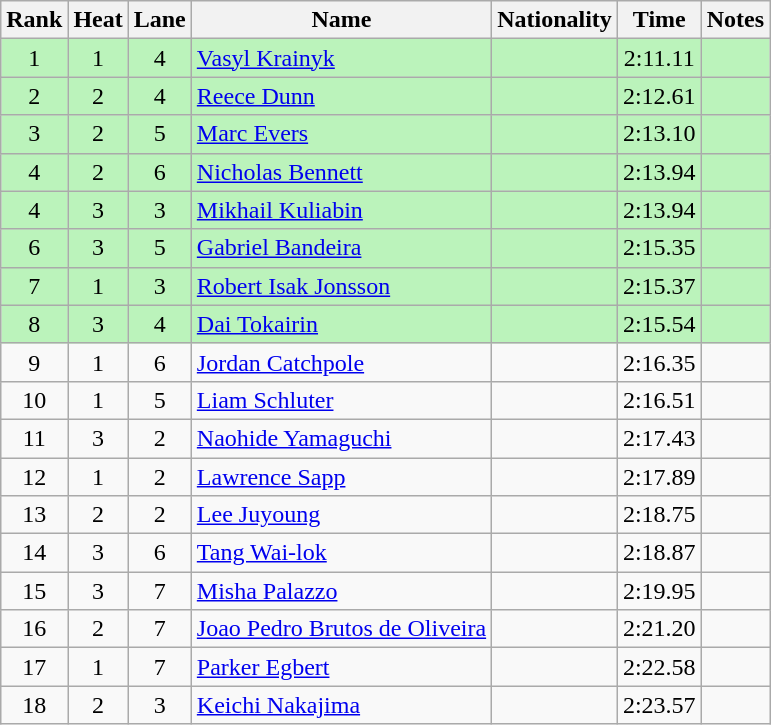<table class="wikitable sortable" style="text-align:center">
<tr>
<th>Rank</th>
<th>Heat</th>
<th>Lane</th>
<th>Name</th>
<th>Nationality</th>
<th>Time</th>
<th>Notes</th>
</tr>
<tr bgcolor=bbf3bb>
<td>1</td>
<td>1</td>
<td>4</td>
<td align=left><a href='#'>Vasyl Krainyk</a></td>
<td align=left></td>
<td>2:11.11</td>
<td></td>
</tr>
<tr bgcolor=bbf3bb>
<td>2</td>
<td>2</td>
<td>4</td>
<td align=left><a href='#'>Reece Dunn</a></td>
<td align=left></td>
<td>2:12.61</td>
<td></td>
</tr>
<tr bgcolor=bbf3bb>
<td>3</td>
<td>2</td>
<td>5</td>
<td align=left><a href='#'>Marc Evers</a></td>
<td align=left></td>
<td>2:13.10</td>
<td></td>
</tr>
<tr bgcolor=bbf3bb>
<td>4</td>
<td>2</td>
<td>6</td>
<td align=left><a href='#'>Nicholas Bennett</a></td>
<td align=left></td>
<td>2:13.94</td>
<td></td>
</tr>
<tr bgcolor=bbf3bb>
<td>4</td>
<td>3</td>
<td>3</td>
<td align=left><a href='#'>Mikhail Kuliabin</a></td>
<td align=left></td>
<td>2:13.94</td>
<td></td>
</tr>
<tr bgcolor=bbf3bb>
<td>6</td>
<td>3</td>
<td>5</td>
<td align=left><a href='#'>Gabriel Bandeira</a></td>
<td align=left></td>
<td>2:15.35</td>
<td></td>
</tr>
<tr bgcolor=bbf3bb>
<td>7</td>
<td>1</td>
<td>3</td>
<td align=left><a href='#'>Robert Isak Jonsson</a></td>
<td align=left></td>
<td>2:15.37</td>
<td></td>
</tr>
<tr bgcolor=bbf3bb>
<td>8</td>
<td>3</td>
<td>4</td>
<td align=left><a href='#'>Dai Tokairin</a></td>
<td align=left></td>
<td>2:15.54</td>
<td></td>
</tr>
<tr>
<td>9</td>
<td>1</td>
<td>6</td>
<td align=left><a href='#'>Jordan Catchpole</a></td>
<td align=left></td>
<td>2:16.35</td>
<td></td>
</tr>
<tr>
<td>10</td>
<td>1</td>
<td>5</td>
<td align=left><a href='#'>Liam Schluter</a></td>
<td align=left></td>
<td>2:16.51</td>
<td></td>
</tr>
<tr>
<td>11</td>
<td>3</td>
<td>2</td>
<td align=left><a href='#'>Naohide Yamaguchi</a></td>
<td align=left></td>
<td>2:17.43</td>
<td></td>
</tr>
<tr>
<td>12</td>
<td>1</td>
<td>2</td>
<td align=left><a href='#'>Lawrence Sapp</a></td>
<td align=left></td>
<td>2:17.89</td>
<td></td>
</tr>
<tr>
<td>13</td>
<td>2</td>
<td>2</td>
<td align=left><a href='#'>Lee Juyoung</a></td>
<td align=left></td>
<td>2:18.75</td>
<td></td>
</tr>
<tr>
<td>14</td>
<td>3</td>
<td>6</td>
<td align=left><a href='#'>Tang Wai-lok</a></td>
<td align=left></td>
<td>2:18.87</td>
<td></td>
</tr>
<tr>
<td>15</td>
<td>3</td>
<td>7</td>
<td align=left><a href='#'>Misha Palazzo</a></td>
<td align=left></td>
<td>2:19.95</td>
<td></td>
</tr>
<tr>
<td>16</td>
<td>2</td>
<td>7</td>
<td align=left><a href='#'>Joao Pedro Brutos de Oliveira</a></td>
<td align=left></td>
<td>2:21.20</td>
<td></td>
</tr>
<tr>
<td>17</td>
<td>1</td>
<td>7</td>
<td align=left><a href='#'>Parker Egbert</a></td>
<td align=left></td>
<td>2:22.58</td>
<td></td>
</tr>
<tr>
<td>18</td>
<td>2</td>
<td>3</td>
<td align=left><a href='#'>Keichi Nakajima</a></td>
<td align=left></td>
<td>2:23.57</td>
<td></td>
</tr>
</table>
